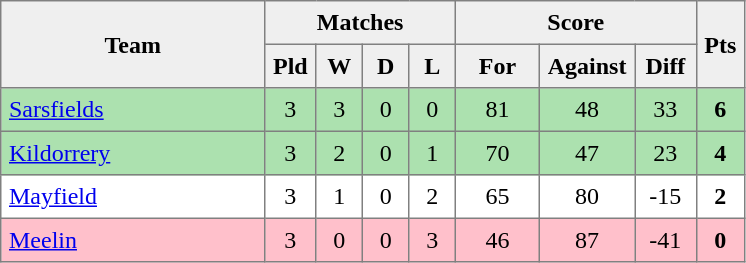<table style=border-collapse:collapse border=1 cellspacing=0 cellpadding=5>
<tr align=center bgcolor=#efefef>
<th rowspan=2 width=165>Team</th>
<th colspan=4>Matches</th>
<th colspan=3>Score</th>
<th rowspan=2width=20>Pts</th>
</tr>
<tr align=center bgcolor=#efefef>
<th width=20>Pld</th>
<th width=20>W</th>
<th width=20>D</th>
<th width=20>L</th>
<th width=45>For</th>
<th width=45>Against</th>
<th width=30>Diff</th>
</tr>
<tr align=center style="background:#ACE1AF;">
<td style="text-align:left;"><a href='#'>Sarsfields</a></td>
<td>3</td>
<td>3</td>
<td>0</td>
<td>0</td>
<td>81</td>
<td>48</td>
<td>33</td>
<td><strong>6</strong></td>
</tr>
<tr align=center style="background:#ACE1AF;">
<td style="text-align:left;"><a href='#'>Kildorrery</a></td>
<td>3</td>
<td>2</td>
<td>0</td>
<td>1</td>
<td>70</td>
<td>47</td>
<td>23</td>
<td><strong>4</strong></td>
</tr>
<tr align=center>
<td style="text-align:left;"><a href='#'>Mayfield</a></td>
<td>3</td>
<td>1</td>
<td>0</td>
<td>2</td>
<td>65</td>
<td>80</td>
<td>-15</td>
<td><strong>2</strong></td>
</tr>
<tr align=center style="background:#FFC0CB;">
<td style="text-align:left;"><a href='#'>Meelin</a></td>
<td>3</td>
<td>0</td>
<td>0</td>
<td>3</td>
<td>46</td>
<td>87</td>
<td>-41</td>
<td><strong>0</strong></td>
</tr>
</table>
